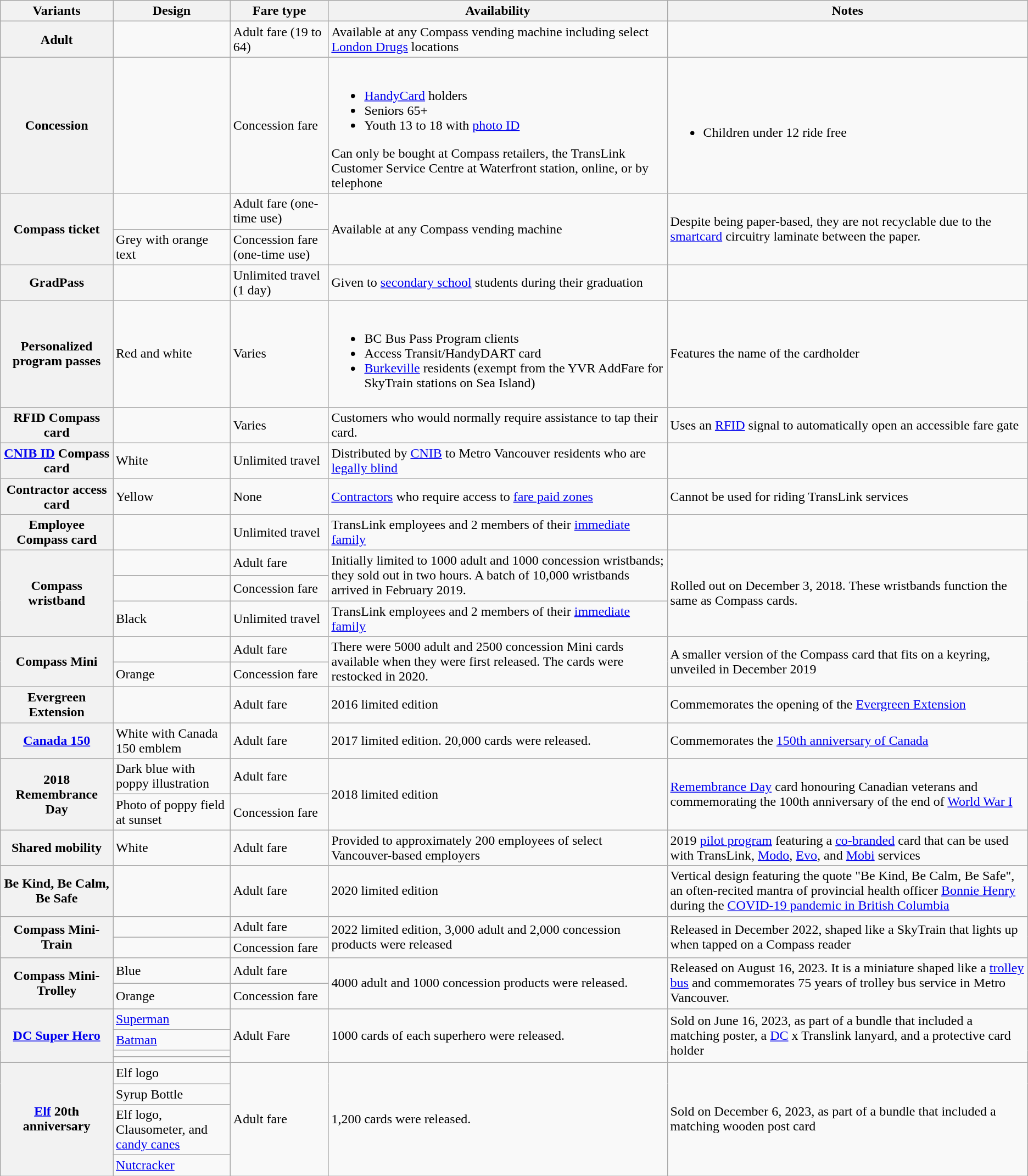<table class="wikitable">
<tr>
<th scope="col">Variants</th>
<th scope="col">Design</th>
<th scope="col">Fare type</th>
<th scope="col">Availability</th>
<th scope="col">Notes</th>
</tr>
<tr>
<th>Adult</th>
<td></td>
<td>Adult fare (19 to 64)</td>
<td>Available at any Compass vending machine including select <a href='#'>London Drugs</a> locations</td>
<td></td>
</tr>
<tr>
<th>Concession</th>
<td></td>
<td>Concession fare</td>
<td><br><ul><li><a href='#'>HandyCard</a> holders</li><li>Seniors 65+</li><li>Youth 13 to 18 with <a href='#'>photo ID</a></li></ul>Can only be bought at Compass retailers, the TransLink Customer Service Centre at Waterfront station, online, or by telephone</td>
<td><br><ul><li>Children under 12 ride free</li></ul></td>
</tr>
<tr>
<th rowspan="2">Compass ticket</th>
<td></td>
<td>Adult fare (one-time use)</td>
<td rowspan="2">Available at any Compass vending machine</td>
<td rowspan="2">Despite being paper-based, they are not recyclable due to the <a href='#'>smartcard</a> circuitry laminate between the paper.</td>
</tr>
<tr>
<td>Grey with orange text</td>
<td>Concession fare (one-time use)</td>
</tr>
<tr>
<th>GradPass</th>
<td></td>
<td>Unlimited travel (1 day)</td>
<td>Given to <a href='#'>secondary school</a> students during their graduation</td>
<td></td>
</tr>
<tr>
<th>Personalized program passes</th>
<td>Red and white </td>
<td>Varies</td>
<td><br><ul><li>BC Bus Pass Program clients</li><li>Access Transit/HandyDART card</li><li><a href='#'>Burkeville</a> residents (exempt from the YVR AddFare for SkyTrain stations on Sea Island)</li></ul></td>
<td>Features the name of the cardholder</td>
</tr>
<tr>
<th>RFID Compass card</th>
<td></td>
<td>Varies</td>
<td>Customers who would normally require assistance to tap their card.</td>
<td>Uses an <a href='#'>RFID</a> signal to automatically open an accessible fare gate</td>
</tr>
<tr>
<th><a href='#'>CNIB ID</a> Compass card</th>
<td>White</td>
<td>Unlimited travel</td>
<td>Distributed by <a href='#'>CNIB</a> to Metro Vancouver residents who are <a href='#'>legally blind</a></td>
<td></td>
</tr>
<tr>
<th>Contractor access card</th>
<td>Yellow</td>
<td>None</td>
<td><a href='#'>Contractors</a> who require access to <a href='#'>fare paid zones</a></td>
<td>Cannot be used for riding TransLink services</td>
</tr>
<tr>
<th>Employee Compass card</th>
<td></td>
<td>Unlimited travel</td>
<td>TransLink employees and 2 members of their <a href='#'>immediate family</a></td>
<td></td>
</tr>
<tr>
<th rowspan="3">Compass wristband</th>
<td></td>
<td>Adult fare</td>
<td rowspan="2">Initially limited to 1000 adult and 1000 concession wristbands; they sold out in two hours. A batch of 10,000 wristbands arrived in February 2019.</td>
<td rowspan="3">Rolled out on December 3, 2018. These wristbands function the same as Compass cards.</td>
</tr>
<tr>
<td></td>
<td>Concession fare</td>
</tr>
<tr>
<td>Black</td>
<td>Unlimited travel</td>
<td>TransLink employees and 2 members of their <a href='#'>immediate family</a></td>
</tr>
<tr>
<th rowspan="2">Compass Mini</th>
<td></td>
<td>Adult fare</td>
<td rowspan="2">There were 5000 adult and 2500 concession Mini cards available when they were first released. The cards were restocked in 2020.</td>
<td rowspan="2">A smaller version of the Compass card that fits on a keyring, unveiled in December 2019</td>
</tr>
<tr>
<td>Orange</td>
<td>Concession fare<br>
</td>
</tr>
<tr>
<th>Evergreen Extension</th>
<td></td>
<td>Adult fare</td>
<td>2016 limited edition</td>
<td>Commemorates the opening of the <a href='#'>Evergreen Extension</a></td>
</tr>
<tr>
<th><a href='#'>Canada 150</a></th>
<td>White with Canada 150 emblem</td>
<td>Adult fare</td>
<td>2017 limited edition. 20,000 cards were released.</td>
<td>Commemorates the <a href='#'>150th anniversary of Canada</a></td>
</tr>
<tr>
<th rowspan="2">2018 Remembrance Day</th>
<td>Dark blue with poppy illustration</td>
<td>Adult fare</td>
<td rowspan="2">2018 limited edition</td>
<td rowspan="2"><a href='#'>Remembrance Day</a> card honouring Canadian veterans and commemorating the 100th anniversary of the end of <a href='#'>World War I</a></td>
</tr>
<tr>
<td>Photo of poppy field at sunset</td>
<td>Concession fare</td>
</tr>
<tr>
<th>Shared mobility</th>
<td>White</td>
<td>Adult fare</td>
<td>Provided to approximately 200 employees of select Vancouver-based employers</td>
<td>2019 <a href='#'>pilot program</a> featuring a <a href='#'>co-branded</a> card that can be used with TransLink, <a href='#'>Modo</a>, <a href='#'>Evo</a>, and <a href='#'>Mobi</a> services</td>
</tr>
<tr>
<th>Be Kind, Be Calm, Be Safe</th>
<td></td>
<td>Adult fare</td>
<td>2020 limited edition</td>
<td>Vertical design featuring the quote "Be Kind, Be Calm, Be Safe", an often-recited mantra of provincial health officer <a href='#'>Bonnie Henry</a> during the <a href='#'>COVID-19 pandemic in British Columbia</a></td>
</tr>
<tr>
<th rowspan="2">Compass Mini-Train</th>
<td></td>
<td>Adult fare</td>
<td rowspan="2">2022 limited edition, 3,000 adult and 2,000 concession products were released</td>
<td rowspan="2">Released in December 2022, shaped like a SkyTrain that lights up when tapped on a Compass reader</td>
</tr>
<tr>
<td></td>
<td>Concession fare</td>
</tr>
<tr>
<th rowspan="2">Compass Mini-Trolley</th>
<td>Blue</td>
<td>Adult fare</td>
<td rowspan="2">4000 adult and 1000 concession products were released.</td>
<td rowspan="2">Released on August 16, 2023. It is a miniature shaped like a <a href='#'>trolley bus</a> and commemorates 75 years of trolley bus service in Metro Vancouver.</td>
</tr>
<tr>
<td>Orange</td>
<td>Concession fare</td>
</tr>
<tr>
<th rowspan="4"><a href='#'>DC Super Hero</a></th>
<td><a href='#'>Superman</a></td>
<td rowspan="4">Adult Fare</td>
<td rowspan="4">1000 cards of each superhero were released.</td>
<td rowspan="4">Sold on June 16, 2023, as part of a bundle that included a matching poster, a <a href='#'>DC</a> x Translink lanyard, and a protective card holder</td>
</tr>
<tr>
<td><a href='#'>Batman</a></td>
</tr>
<tr>
<td></td>
</tr>
<tr>
<td></td>
</tr>
<tr>
<th rowspan="4"><a href='#'>Elf</a> 20th anniversary</th>
<td>Elf logo</td>
<td rowspan="4">Adult fare</td>
<td rowspan="4">1,200 cards were released.</td>
<td rowspan="4">Sold on December 6, 2023, as part of a bundle that included a matching wooden post card</td>
</tr>
<tr>
<td>Syrup Bottle</td>
</tr>
<tr>
<td>Elf logo, Clausometer, and <a href='#'>candy canes</a></td>
</tr>
<tr>
<td><a href='#'>Nutcracker</a></td>
</tr>
</table>
